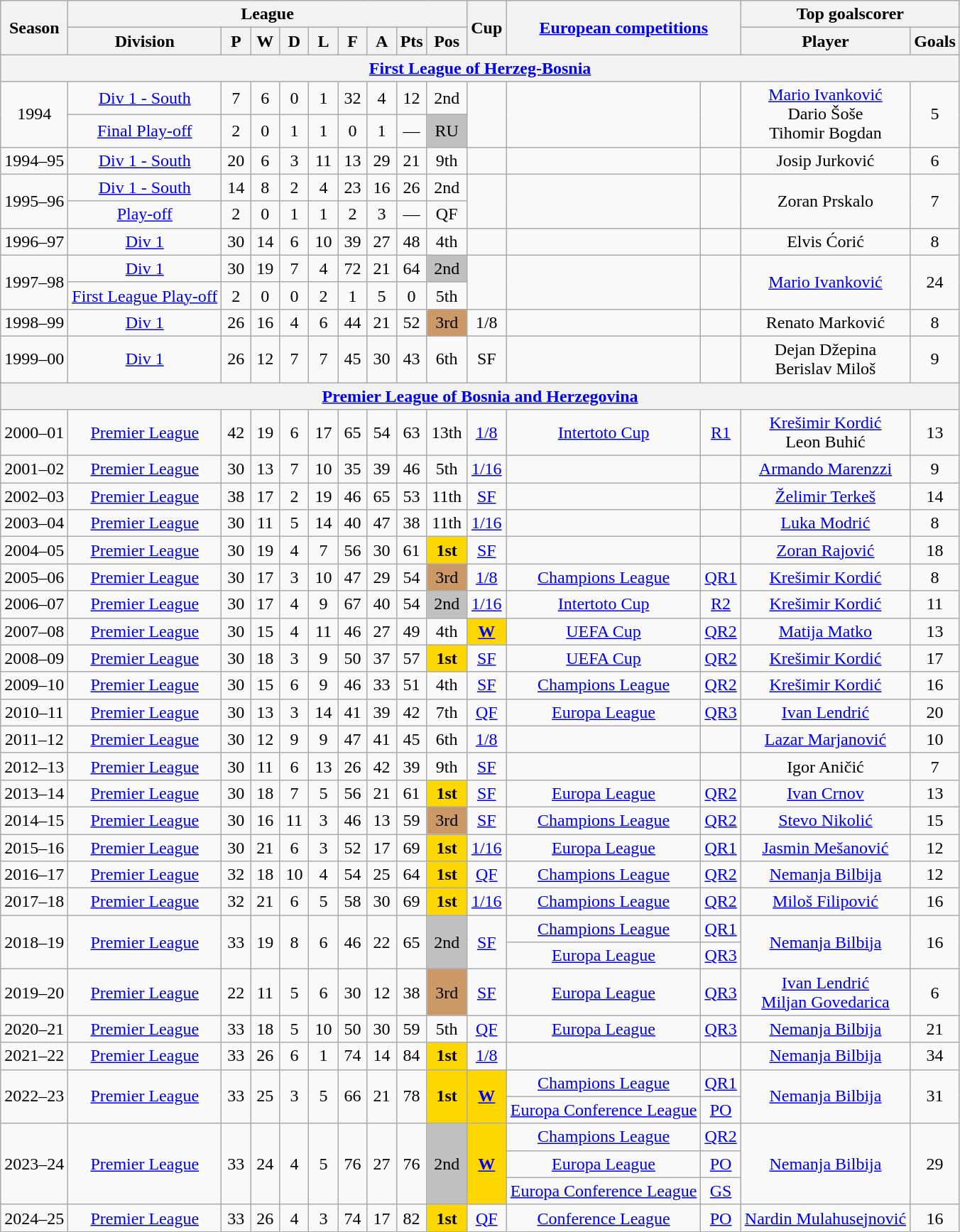<table class="wikitable" style="text-align: center">
<tr>
<th rowspan=2>Season</th>
<th colspan=9>League</th>
<th rowspan="2" style="width:30px;">Cup</th>
<th rowspan="2" colspan="2" style="width:200px;"><a href='#'>European competitions</a></th>
<th colspan="2" style="width:180px;">Top goalscorer</th>
</tr>
<tr>
<th>Division</th>
<th width="20">P</th>
<th width="20">W</th>
<th width="20">D</th>
<th width="20">L</th>
<th width="20">F</th>
<th width="20">A</th>
<th width="20">Pts</th>
<th width="30">Pos</th>
<th>Player</th>
<th>Goals</th>
</tr>
<tr>
<th colspan="15"><a href='#'>First League of Herzeg-Bosnia</a></th>
</tr>
<tr>
<td rowspan=2>1994</td>
<td><a href='#'>Div 1 - South</a></td>
<td>7</td>
<td>6</td>
<td>0</td>
<td>1</td>
<td>32</td>
<td>4</td>
<td>12</td>
<td>2nd</td>
<td rowspan=2></td>
<td rowspan=2></td>
<td rowspan=2></td>
<td rowspan=2><a href='#'>Mario Ivanković</a><br>Dario Šoše<br>Tihomir Bogdan</td>
<td rowspan=2>5</td>
</tr>
<tr>
<td><a href='#'>Final Play-off</a></td>
<td>2</td>
<td>0</td>
<td>1</td>
<td>1</td>
<td>0</td>
<td>1</td>
<td>—</td>
<td style="background:Silver;">RU</td>
</tr>
<tr>
<td>1994–95</td>
<td><a href='#'>Div 1 - South</a></td>
<td>20</td>
<td>6</td>
<td>3</td>
<td>11</td>
<td>13</td>
<td>29</td>
<td>21</td>
<td>9th</td>
<td></td>
<td></td>
<td></td>
<td>Josip Jurković</td>
<td>6</td>
</tr>
<tr>
<td rowspan=2>1995–96</td>
<td><a href='#'>Div 1 - South</a></td>
<td>14</td>
<td>8</td>
<td>2</td>
<td>4</td>
<td>23</td>
<td>16</td>
<td>26</td>
<td>2nd</td>
<td rowspan=2></td>
<td rowspan=2></td>
<td rowspan=2></td>
<td rowspan=2>Zoran Prskalo</td>
<td rowspan=2>7</td>
</tr>
<tr>
<td><a href='#'>Play-off</a></td>
<td>2</td>
<td>0</td>
<td>1</td>
<td>1</td>
<td>2</td>
<td>3</td>
<td>—</td>
<td>QF</td>
</tr>
<tr>
<td>1996–97</td>
<td><a href='#'>Div 1</a></td>
<td>30</td>
<td>14</td>
<td>6</td>
<td>10</td>
<td>39</td>
<td>27</td>
<td>48</td>
<td>4th</td>
<td></td>
<td></td>
<td></td>
<td>Elvis Ćorić</td>
<td>8</td>
</tr>
<tr>
<td rowspan=2>1997–98</td>
<td><a href='#'>Div 1</a></td>
<td>30</td>
<td>19</td>
<td>7</td>
<td>4</td>
<td>72</td>
<td>21</td>
<td>64</td>
<td style="background:Silver;">2nd</td>
<td rowspan=2></td>
<td rowspan=2></td>
<td rowspan=2></td>
<td rowspan=2><a href='#'>Mario Ivanković</a></td>
<td rowspan=2>24</td>
</tr>
<tr>
<td><a href='#'>First League Play-off</a></td>
<td>2</td>
<td>0</td>
<td>0</td>
<td>2</td>
<td>1</td>
<td>5</td>
<td>0</td>
<td>5th</td>
</tr>
<tr>
<td>1998–99</td>
<td><a href='#'>Div 1</a></td>
<td>26</td>
<td>16</td>
<td>4</td>
<td>6</td>
<td>44</td>
<td>21</td>
<td>52</td>
<td bgcolor=#cc9966>3rd</td>
<td>1/8</td>
<td></td>
<td></td>
<td>Renato Marković</td>
<td>8</td>
</tr>
<tr>
<td>1999–00</td>
<td><a href='#'>Div 1</a></td>
<td>26</td>
<td>12</td>
<td>7</td>
<td>7</td>
<td>45</td>
<td>30</td>
<td>43</td>
<td>6th</td>
<td>SF</td>
<td></td>
<td></td>
<td>Dejan Džepina<br>Berislav Miloš</td>
<td>9</td>
</tr>
<tr>
<th colspan="15"><a href='#'>Premier League of Bosnia and Herzegovina</a></th>
</tr>
<tr>
<td>2000–01</td>
<td><a href='#'>Premier League</a></td>
<td>42</td>
<td>19</td>
<td>6</td>
<td>17</td>
<td>65</td>
<td>54</td>
<td>63</td>
<td>13th</td>
<td><a href='#'>1/8</a></td>
<td><a href='#'>Intertoto Cup</a></td>
<td><a href='#'>R1</a></td>
<td><a href='#'>Krešimir Kordić</a><br>Leon Buhić</td>
<td>13</td>
</tr>
<tr>
<td>2001–02</td>
<td><a href='#'>Premier League</a></td>
<td>30</td>
<td>13</td>
<td>7</td>
<td>10</td>
<td>35</td>
<td>39</td>
<td>46</td>
<td>5th</td>
<td><a href='#'>1/16</a></td>
<td></td>
<td></td>
<td><a href='#'>Armando Marenzzi</a></td>
<td>9</td>
</tr>
<tr>
<td>2002–03</td>
<td><a href='#'>Premier League</a></td>
<td>38</td>
<td>17</td>
<td>2</td>
<td>19</td>
<td>46</td>
<td>65</td>
<td>53</td>
<td>11th</td>
<td><a href='#'>SF</a></td>
<td></td>
<td></td>
<td><a href='#'>Želimir Terkeš</a></td>
<td>14</td>
</tr>
<tr>
<td>2003–04</td>
<td><a href='#'>Premier League</a></td>
<td>30</td>
<td>11</td>
<td>5</td>
<td>14</td>
<td>40</td>
<td>47</td>
<td>38</td>
<td>11th</td>
<td><a href='#'>1/16</a></td>
<td></td>
<td></td>
<td><a href='#'>Luka Modrić</a></td>
<td>8</td>
</tr>
<tr>
<td>2004–05</td>
<td><a href='#'>Premier League</a></td>
<td>30</td>
<td>19</td>
<td>4</td>
<td>7</td>
<td>56</td>
<td>30</td>
<td>61</td>
<td bgcolor=Gold><strong>1st</strong></td>
<td><a href='#'>SF</a></td>
<td></td>
<td></td>
<td><a href='#'>Zoran Rajović</a></td>
<td>18</td>
</tr>
<tr>
<td>2005–06</td>
<td><a href='#'>Premier League</a></td>
<td>30</td>
<td>17</td>
<td>3</td>
<td>10</td>
<td>47</td>
<td>29</td>
<td>54</td>
<td bgcolor=#cc9966>3rd</td>
<td><a href='#'>1/8</a></td>
<td><a href='#'>Champions League</a></td>
<td><a href='#'>QR1</a></td>
<td><a href='#'>Krešimir Kordić</a></td>
<td>8</td>
</tr>
<tr>
<td>2006–07</td>
<td><a href='#'>Premier League</a></td>
<td>30</td>
<td>17</td>
<td>4</td>
<td>9</td>
<td>67</td>
<td>40</td>
<td>54</td>
<td style="background:Silver;">2nd</td>
<td><a href='#'>1/16</a></td>
<td><a href='#'>Intertoto Cup</a></td>
<td><a href='#'>R2</a></td>
<td><a href='#'>Krešimir Kordić</a></td>
<td>11</td>
</tr>
<tr>
<td>2007–08</td>
<td><a href='#'>Premier League</a></td>
<td>30</td>
<td>15</td>
<td>4</td>
<td>11</td>
<td>46</td>
<td>27</td>
<td>49</td>
<td>4th</td>
<td bgcolor=Gold><strong><a href='#'>W</a></strong></td>
<td><a href='#'>UEFA Cup</a></td>
<td><a href='#'>QR2</a></td>
<td><a href='#'>Matija Matko</a></td>
<td>13</td>
</tr>
<tr>
<td>2008–09</td>
<td><a href='#'>Premier League</a></td>
<td>30</td>
<td>18</td>
<td>3</td>
<td>9</td>
<td>50</td>
<td>37</td>
<td>57</td>
<td bgcolor=Gold><strong>1st</strong></td>
<td><a href='#'>SF</a></td>
<td><a href='#'>UEFA Cup</a></td>
<td><a href='#'>QR2</a></td>
<td><a href='#'>Krešimir Kordić</a></td>
<td>17</td>
</tr>
<tr>
<td>2009–10</td>
<td><a href='#'>Premier League</a></td>
<td>30</td>
<td>15</td>
<td>6</td>
<td>9</td>
<td>46</td>
<td>33</td>
<td>51</td>
<td>4th</td>
<td><a href='#'>SF</a></td>
<td><a href='#'>Champions League</a></td>
<td><a href='#'>QR2</a></td>
<td><a href='#'>Krešimir Kordić</a></td>
<td>16</td>
</tr>
<tr>
<td>2010–11</td>
<td><a href='#'>Premier League</a></td>
<td>30</td>
<td>13</td>
<td>3</td>
<td>14</td>
<td>41</td>
<td>39</td>
<td>42</td>
<td>7th</td>
<td><a href='#'>QF</a></td>
<td><a href='#'>Europa League</a></td>
<td><a href='#'>QR3</a></td>
<td><a href='#'>Ivan Lendrić</a></td>
<td>20</td>
</tr>
<tr>
<td>2011–12</td>
<td><a href='#'>Premier League</a></td>
<td>30</td>
<td>12</td>
<td>9</td>
<td>9</td>
<td>47</td>
<td>41</td>
<td>45</td>
<td>6th</td>
<td><a href='#'>1/8</a></td>
<td></td>
<td></td>
<td><a href='#'>Lazar Marjanović</a></td>
<td>10</td>
</tr>
<tr>
<td>2012–13</td>
<td><a href='#'>Premier League</a></td>
<td>30</td>
<td>11</td>
<td>6</td>
<td>13</td>
<td>26</td>
<td>42</td>
<td>39</td>
<td>9th</td>
<td><a href='#'>SF</a></td>
<td></td>
<td></td>
<td>Igor Aničić</td>
<td>7</td>
</tr>
<tr>
<td>2013–14</td>
<td><a href='#'>Premier League</a></td>
<td>30</td>
<td>18</td>
<td>7</td>
<td>5</td>
<td>56</td>
<td>21</td>
<td>61</td>
<td bgcolor=Gold><strong>1st</strong></td>
<td><a href='#'>SF</a></td>
<td><a href='#'>Europa League</a></td>
<td><a href='#'>QR2</a></td>
<td><a href='#'>Ivan Crnov</a></td>
<td>13</td>
</tr>
<tr>
<td>2014–15</td>
<td><a href='#'>Premier League</a></td>
<td>30</td>
<td>16</td>
<td>11</td>
<td>3</td>
<td>46</td>
<td>13</td>
<td>59</td>
<td bgcolor=#cc9966>3rd</td>
<td><a href='#'>SF</a></td>
<td><a href='#'>Champions League</a></td>
<td><a href='#'>QR2</a></td>
<td><a href='#'>Stevo Nikolić</a></td>
<td>15</td>
</tr>
<tr>
<td>2015–16</td>
<td><a href='#'>Premier League</a></td>
<td>30</td>
<td>21</td>
<td>6</td>
<td>3</td>
<td>52</td>
<td>17</td>
<td>69</td>
<td bgcolor=Gold><strong>1st</strong></td>
<td><a href='#'>1/16</a></td>
<td><a href='#'>Europa League</a></td>
<td><a href='#'>QR1</a></td>
<td><a href='#'>Jasmin Mešanović</a></td>
<td>12</td>
</tr>
<tr>
<td>2016–17</td>
<td><a href='#'>Premier League</a></td>
<td>32</td>
<td>18</td>
<td>10</td>
<td>4</td>
<td>54</td>
<td>25</td>
<td>64</td>
<td bgcolor=Gold><strong>1st</strong></td>
<td><a href='#'>QF</a></td>
<td><a href='#'>Champions League</a></td>
<td><a href='#'>QR2</a></td>
<td><a href='#'>Nemanja Bilbija</a></td>
<td>12</td>
</tr>
<tr>
<td>2017–18</td>
<td><a href='#'>Premier League</a></td>
<td>32</td>
<td>21</td>
<td>6</td>
<td>5</td>
<td>58</td>
<td>30</td>
<td>69</td>
<td bgcolor=Gold><strong>1st</strong></td>
<td><a href='#'>1/16</a></td>
<td><a href='#'>Champions League</a></td>
<td><a href='#'>QR2</a></td>
<td><a href='#'>Miloš Filipović</a></td>
<td>16</td>
</tr>
<tr>
<td rowspan=2>2018–19</td>
<td rowspan=2><a href='#'>Premier League</a></td>
<td rowspan=2>33</td>
<td rowspan=2>19</td>
<td rowspan=2>8</td>
<td rowspan=2>6</td>
<td rowspan=2>46</td>
<td rowspan=2>22</td>
<td rowspan=2>65</td>
<td rowspan=2 bgcolor=Silver>2nd</td>
<td rowspan=2><a href='#'>SF</a></td>
<td><a href='#'>Champions League</a></td>
<td><a href='#'>QR1</a></td>
<td rowspan=2><a href='#'>Nemanja Bilbija</a></td>
<td rowspan=2>16</td>
</tr>
<tr>
<td><a href='#'>Europa League</a></td>
<td><a href='#'>QR3</a></td>
</tr>
<tr>
<td>2019–20</td>
<td><a href='#'>Premier League</a></td>
<td>22</td>
<td>11</td>
<td>5</td>
<td>6</td>
<td>30</td>
<td>12</td>
<td>38</td>
<td bgcolor=#cc9966>3rd</td>
<td><a href='#'>SF</a></td>
<td><a href='#'>Europa League</a></td>
<td><a href='#'>QR3</a></td>
<td><a href='#'>Ivan Lendrić</a> <br> <a href='#'>Miljan Govedarica</a></td>
<td>6</td>
</tr>
<tr>
<td>2020–21</td>
<td><a href='#'>Premier League</a></td>
<td>33</td>
<td>18</td>
<td>5</td>
<td>10</td>
<td>50</td>
<td>30</td>
<td>59</td>
<td>5th</td>
<td><a href='#'>QF</a></td>
<td><a href='#'>Europa League</a></td>
<td><a href='#'>QR3</a></td>
<td><a href='#'>Nemanja Bilbija</a></td>
<td>21</td>
</tr>
<tr>
<td>2021–22</td>
<td><a href='#'>Premier League</a></td>
<td>33</td>
<td>26</td>
<td>6</td>
<td>1</td>
<td>74</td>
<td>14</td>
<td>84</td>
<td bgcolor=Gold><strong>1st</strong></td>
<td><a href='#'>1/8</a></td>
<td></td>
<td></td>
<td><a href='#'>Nemanja Bilbija</a></td>
<td>34</td>
</tr>
<tr>
<td rowspan=2>2022–23</td>
<td rowspan=2><a href='#'>Premier League</a></td>
<td rowspan=2>33</td>
<td rowspan=2>25</td>
<td rowspan=2>3</td>
<td rowspan=2>5</td>
<td rowspan=2>66</td>
<td rowspan=2>21</td>
<td rowspan=2>78</td>
<td rowspan=2 bgcolor=Gold><strong>1st</strong></td>
<td rowspan=2 bgcolor=Gold><strong><a href='#'>W</a></strong></td>
<td><a href='#'>Champions League</a></td>
<td><a href='#'>QR1</a></td>
<td rowspan=2><a href='#'>Nemanja Bilbija</a></td>
<td rowspan=2>31</td>
</tr>
<tr>
<td><a href='#'>Europa Conference League</a></td>
<td><a href='#'>PO</a></td>
</tr>
<tr>
<td rowspan=3>2023–24</td>
<td rowspan=3><a href='#'>Premier League</a></td>
<td rowspan=3>33</td>
<td rowspan=3>24</td>
<td rowspan=3>4</td>
<td rowspan=3>5</td>
<td rowspan=3>76</td>
<td rowspan=3>27</td>
<td rowspan=3>76</td>
<td rowspan=3 bgcolor=Silver>2nd</td>
<td rowspan=3 bgcolor=Gold><strong><a href='#'>W</a></strong></td>
<td><a href='#'>Champions League</a></td>
<td><a href='#'>QR2</a></td>
<td rowspan=3><a href='#'>Nemanja Bilbija</a></td>
<td rowspan=3>29</td>
</tr>
<tr>
<td><a href='#'>Europa League</a></td>
<td><a href='#'>PO</a></td>
</tr>
<tr>
<td><a href='#'>Europa Conference League</a></td>
<td><a href='#'>GS</a></td>
</tr>
<tr>
<td>2024–25</td>
<td><a href='#'>Premier League</a></td>
<td>33</td>
<td>26</td>
<td>4</td>
<td>3</td>
<td>74</td>
<td>17</td>
<td>82</td>
<td bgcolor=Gold><strong>1st</strong></td>
<td><a href='#'>QF</a></td>
<td><a href='#'>Conference League</a></td>
<td><a href='#'>PO</a></td>
<td><a href='#'>Nardin Mulahusejnović</a></td>
<td>16</td>
</tr>
</table>
